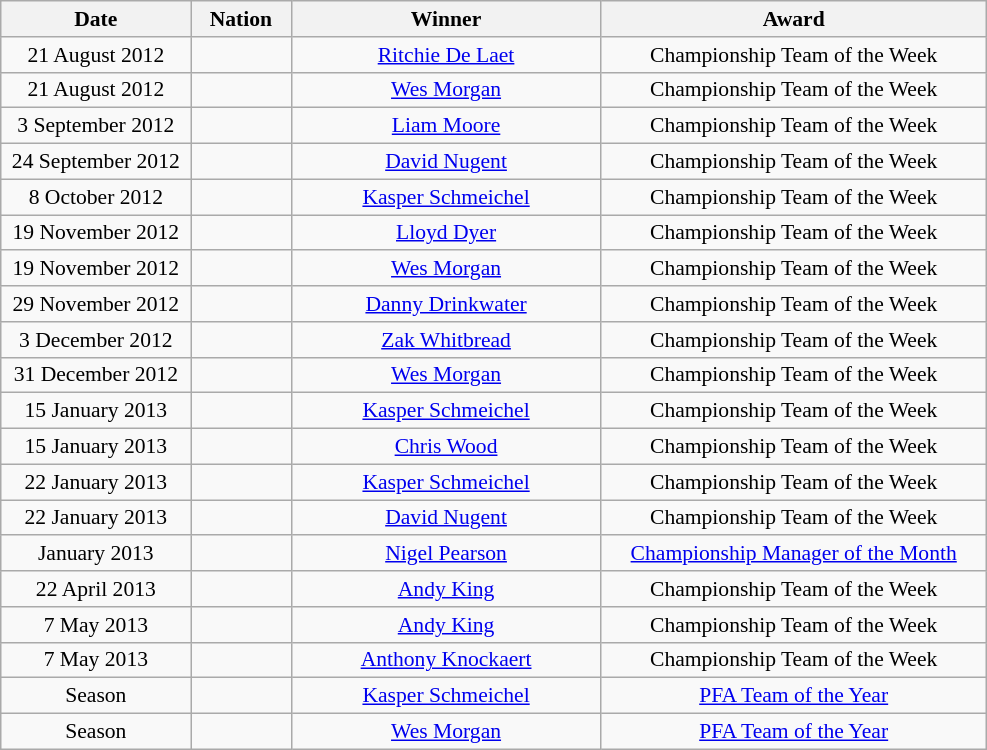<table class="wikitable" style="text-align:center; font-size:90%">
<tr>
<th width=120>Date</th>
<th width=60>Nation</th>
<th width=200>Winner</th>
<th width=250>Award</th>
</tr>
<tr>
<td>21 August 2012</td>
<td></td>
<td><a href='#'>Ritchie De Laet</a></td>
<td>Championship Team of the Week</td>
</tr>
<tr>
<td>21 August 2012</td>
<td></td>
<td><a href='#'>Wes Morgan</a></td>
<td>Championship Team of the Week</td>
</tr>
<tr>
<td>3 September 2012</td>
<td></td>
<td><a href='#'>Liam Moore</a></td>
<td>Championship Team of the Week</td>
</tr>
<tr>
<td>24 September 2012</td>
<td></td>
<td><a href='#'>David Nugent</a></td>
<td>Championship Team of the Week</td>
</tr>
<tr>
<td>8 October 2012</td>
<td></td>
<td><a href='#'>Kasper Schmeichel</a></td>
<td>Championship Team of the Week</td>
</tr>
<tr>
<td>19 November 2012</td>
<td></td>
<td><a href='#'>Lloyd Dyer</a></td>
<td>Championship Team of the Week</td>
</tr>
<tr>
<td>19 November 2012</td>
<td></td>
<td><a href='#'>Wes Morgan</a></td>
<td>Championship Team of the Week</td>
</tr>
<tr>
<td>29 November 2012</td>
<td></td>
<td><a href='#'>Danny Drinkwater</a></td>
<td>Championship Team of the Week</td>
</tr>
<tr>
<td>3 December 2012</td>
<td></td>
<td><a href='#'>Zak Whitbread</a></td>
<td>Championship Team of the Week</td>
</tr>
<tr>
<td>31 December 2012</td>
<td></td>
<td><a href='#'>Wes Morgan</a></td>
<td>Championship Team of the Week</td>
</tr>
<tr>
<td>15 January 2013</td>
<td></td>
<td><a href='#'>Kasper Schmeichel</a></td>
<td>Championship Team of the Week</td>
</tr>
<tr>
<td>15 January 2013</td>
<td></td>
<td><a href='#'>Chris Wood</a></td>
<td>Championship Team of the Week</td>
</tr>
<tr>
<td>22 January 2013</td>
<td></td>
<td><a href='#'>Kasper Schmeichel</a></td>
<td>Championship Team of the Week</td>
</tr>
<tr>
<td>22 January 2013</td>
<td></td>
<td><a href='#'>David Nugent</a></td>
<td>Championship Team of the Week</td>
</tr>
<tr>
<td>January 2013</td>
<td></td>
<td><a href='#'>Nigel Pearson</a></td>
<td><a href='#'>Championship Manager of the Month</a></td>
</tr>
<tr>
<td>22 April 2013</td>
<td></td>
<td><a href='#'>Andy King</a></td>
<td>Championship Team of the Week</td>
</tr>
<tr>
<td>7 May 2013</td>
<td></td>
<td><a href='#'>Andy King</a></td>
<td>Championship Team of the Week</td>
</tr>
<tr>
<td>7 May 2013</td>
<td></td>
<td><a href='#'>Anthony Knockaert</a></td>
<td>Championship Team of the Week</td>
</tr>
<tr>
<td align=center>Season</td>
<td align=center></td>
<td align=center><a href='#'>Kasper Schmeichel</a></td>
<td align=center><a href='#'>PFA Team of the Year</a></td>
</tr>
<tr>
<td align=center>Season</td>
<td align=center></td>
<td align=center><a href='#'>Wes Morgan</a></td>
<td align=center><a href='#'>PFA Team of the Year</a></td>
</tr>
</table>
